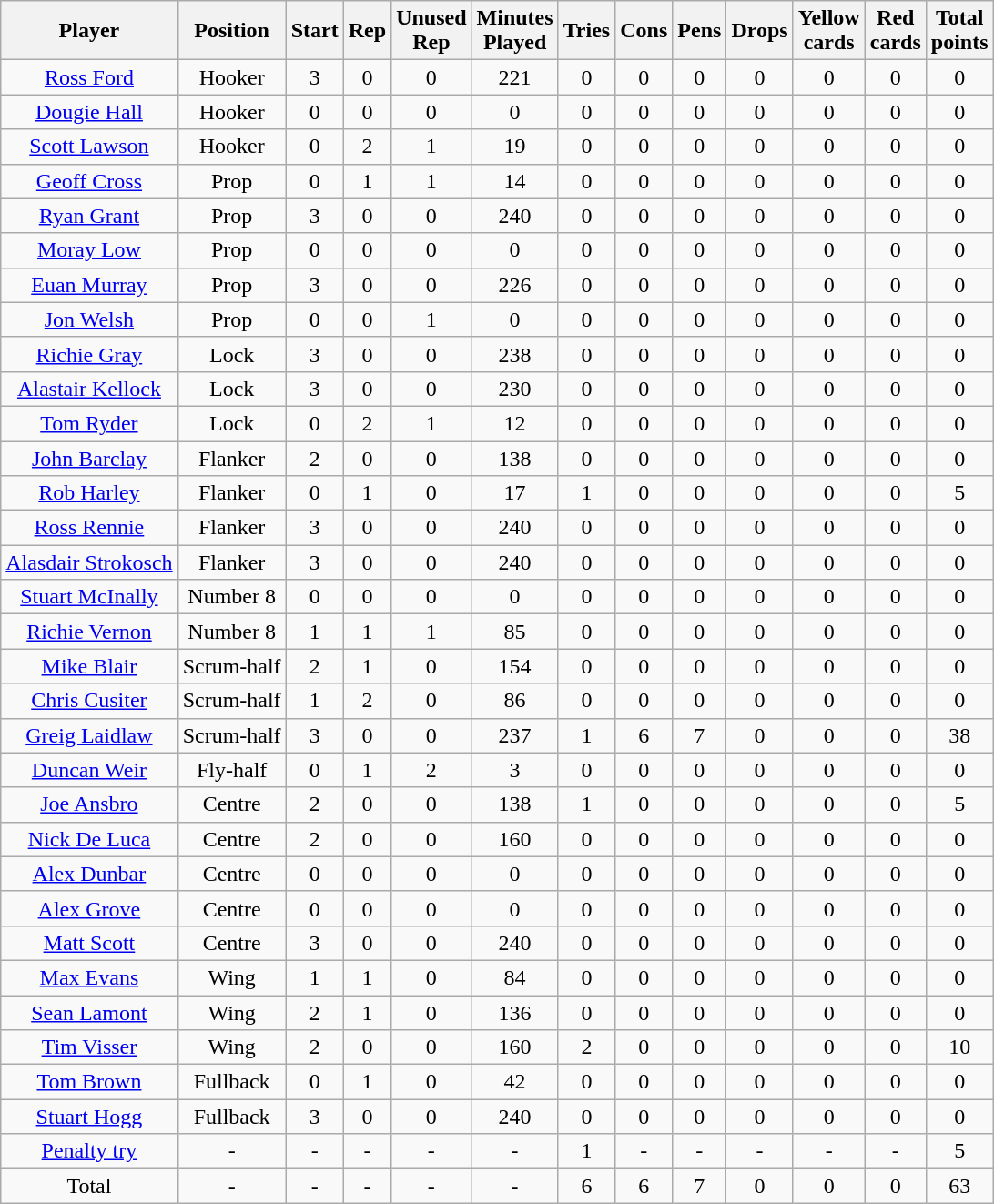<table class="wikitable sortable" style="text-align:center;border-right:none;border-bottom:none">
<tr>
<th>Player</th>
<th>Position</th>
<th>Start</th>
<th>Rep</th>
<th>Unused<br>Rep</th>
<th>Minutes<br>Played</th>
<th>Tries</th>
<th>Cons</th>
<th>Pens</th>
<th>Drops</th>
<th>Yellow<br>cards</th>
<th>Red<br>cards</th>
<th>Total<br>points</th>
</tr>
<tr>
<td><a href='#'>Ross Ford</a></td>
<td>Hooker</td>
<td>3</td>
<td>0</td>
<td>0</td>
<td>221</td>
<td>0</td>
<td>0</td>
<td>0</td>
<td>0</td>
<td>0</td>
<td>0</td>
<td>0</td>
</tr>
<tr>
<td><a href='#'>Dougie Hall</a></td>
<td>Hooker</td>
<td>0</td>
<td>0</td>
<td>0</td>
<td>0</td>
<td>0</td>
<td>0</td>
<td>0</td>
<td>0</td>
<td>0</td>
<td>0</td>
<td>0</td>
</tr>
<tr>
<td><a href='#'>Scott Lawson</a></td>
<td>Hooker</td>
<td>0</td>
<td>2</td>
<td>1</td>
<td>19</td>
<td>0</td>
<td>0</td>
<td>0</td>
<td>0</td>
<td>0</td>
<td>0</td>
<td>0</td>
</tr>
<tr>
<td><a href='#'>Geoff Cross</a></td>
<td>Prop</td>
<td>0</td>
<td>1</td>
<td>1</td>
<td>14</td>
<td>0</td>
<td>0</td>
<td>0</td>
<td>0</td>
<td>0</td>
<td>0</td>
<td>0</td>
</tr>
<tr>
<td><a href='#'>Ryan Grant</a></td>
<td>Prop</td>
<td>3</td>
<td>0</td>
<td>0</td>
<td>240</td>
<td>0</td>
<td>0</td>
<td>0</td>
<td>0</td>
<td>0</td>
<td>0</td>
<td>0</td>
</tr>
<tr>
<td><a href='#'>Moray Low</a></td>
<td>Prop</td>
<td>0</td>
<td>0</td>
<td>0</td>
<td>0</td>
<td>0</td>
<td>0</td>
<td>0</td>
<td>0</td>
<td>0</td>
<td>0</td>
<td>0</td>
</tr>
<tr>
<td><a href='#'>Euan Murray</a></td>
<td>Prop</td>
<td>3</td>
<td>0</td>
<td>0</td>
<td>226</td>
<td>0</td>
<td>0</td>
<td>0</td>
<td>0</td>
<td>0</td>
<td>0</td>
<td>0</td>
</tr>
<tr>
<td><a href='#'>Jon Welsh</a></td>
<td>Prop</td>
<td>0</td>
<td>0</td>
<td>1</td>
<td>0</td>
<td>0</td>
<td>0</td>
<td>0</td>
<td>0</td>
<td>0</td>
<td>0</td>
<td>0</td>
</tr>
<tr>
<td><a href='#'>Richie Gray</a></td>
<td>Lock</td>
<td>3</td>
<td>0</td>
<td>0</td>
<td>238</td>
<td>0</td>
<td>0</td>
<td>0</td>
<td>0</td>
<td>0</td>
<td>0</td>
<td>0</td>
</tr>
<tr>
<td><a href='#'>Alastair Kellock</a></td>
<td>Lock</td>
<td>3</td>
<td>0</td>
<td>0</td>
<td>230</td>
<td>0</td>
<td>0</td>
<td>0</td>
<td>0</td>
<td>0</td>
<td>0</td>
<td>0</td>
</tr>
<tr>
<td><a href='#'>Tom Ryder</a></td>
<td>Lock</td>
<td>0</td>
<td>2</td>
<td>1</td>
<td>12</td>
<td>0</td>
<td>0</td>
<td>0</td>
<td>0</td>
<td>0</td>
<td>0</td>
<td>0</td>
</tr>
<tr>
<td><a href='#'>John Barclay</a></td>
<td>Flanker</td>
<td>2</td>
<td>0</td>
<td>0</td>
<td>138</td>
<td>0</td>
<td>0</td>
<td>0</td>
<td>0</td>
<td>0</td>
<td>0</td>
<td>0</td>
</tr>
<tr>
<td><a href='#'>Rob Harley</a></td>
<td>Flanker</td>
<td>0</td>
<td>1</td>
<td>0</td>
<td>17</td>
<td>1</td>
<td>0</td>
<td>0</td>
<td>0</td>
<td>0</td>
<td>0</td>
<td>5</td>
</tr>
<tr>
<td><a href='#'>Ross Rennie</a></td>
<td>Flanker</td>
<td>3</td>
<td>0</td>
<td>0</td>
<td>240</td>
<td>0</td>
<td>0</td>
<td>0</td>
<td>0</td>
<td>0</td>
<td>0</td>
<td>0</td>
</tr>
<tr>
<td><a href='#'>Alasdair Strokosch</a></td>
<td>Flanker</td>
<td>3</td>
<td>0</td>
<td>0</td>
<td>240</td>
<td>0</td>
<td>0</td>
<td>0</td>
<td>0</td>
<td>0</td>
<td>0</td>
<td>0</td>
</tr>
<tr>
<td><a href='#'>Stuart McInally</a></td>
<td>Number 8</td>
<td>0</td>
<td>0</td>
<td>0</td>
<td>0</td>
<td>0</td>
<td>0</td>
<td>0</td>
<td>0</td>
<td>0</td>
<td>0</td>
<td>0</td>
</tr>
<tr>
<td><a href='#'>Richie Vernon</a></td>
<td>Number 8</td>
<td>1</td>
<td>1</td>
<td>1</td>
<td>85</td>
<td>0</td>
<td>0</td>
<td>0</td>
<td>0</td>
<td>0</td>
<td>0</td>
<td>0</td>
</tr>
<tr>
<td><a href='#'>Mike Blair</a></td>
<td>Scrum-half</td>
<td>2</td>
<td>1</td>
<td>0</td>
<td>154</td>
<td>0</td>
<td>0</td>
<td>0</td>
<td>0</td>
<td>0</td>
<td>0</td>
<td>0</td>
</tr>
<tr>
<td><a href='#'>Chris Cusiter</a></td>
<td>Scrum-half</td>
<td>1</td>
<td>2</td>
<td>0</td>
<td>86</td>
<td>0</td>
<td>0</td>
<td>0</td>
<td>0</td>
<td>0</td>
<td>0</td>
<td>0</td>
</tr>
<tr>
<td><a href='#'>Greig Laidlaw</a></td>
<td>Scrum-half</td>
<td>3</td>
<td>0</td>
<td>0</td>
<td>237</td>
<td>1</td>
<td>6</td>
<td>7</td>
<td>0</td>
<td>0</td>
<td>0</td>
<td>38</td>
</tr>
<tr>
<td><a href='#'>Duncan Weir</a></td>
<td>Fly-half</td>
<td>0</td>
<td>1</td>
<td>2</td>
<td>3</td>
<td>0</td>
<td>0</td>
<td>0</td>
<td>0</td>
<td>0</td>
<td>0</td>
<td>0</td>
</tr>
<tr>
<td><a href='#'>Joe Ansbro</a></td>
<td>Centre</td>
<td>2</td>
<td>0</td>
<td>0</td>
<td>138</td>
<td>1</td>
<td>0</td>
<td>0</td>
<td>0</td>
<td>0</td>
<td>0</td>
<td>5</td>
</tr>
<tr>
<td><a href='#'>Nick De Luca</a></td>
<td>Centre</td>
<td>2</td>
<td>0</td>
<td>0</td>
<td>160</td>
<td>0</td>
<td>0</td>
<td>0</td>
<td>0</td>
<td>0</td>
<td>0</td>
<td>0</td>
</tr>
<tr>
<td><a href='#'>Alex Dunbar</a></td>
<td>Centre</td>
<td>0</td>
<td>0</td>
<td>0</td>
<td>0</td>
<td>0</td>
<td>0</td>
<td>0</td>
<td>0</td>
<td>0</td>
<td>0</td>
<td>0</td>
</tr>
<tr>
<td><a href='#'>Alex Grove</a></td>
<td>Centre</td>
<td>0</td>
<td>0</td>
<td>0</td>
<td>0</td>
<td>0</td>
<td>0</td>
<td>0</td>
<td>0</td>
<td>0</td>
<td>0</td>
<td>0</td>
</tr>
<tr>
<td><a href='#'>Matt Scott</a></td>
<td>Centre</td>
<td>3</td>
<td>0</td>
<td>0</td>
<td>240</td>
<td>0</td>
<td>0</td>
<td>0</td>
<td>0</td>
<td>0</td>
<td>0</td>
<td>0</td>
</tr>
<tr>
<td><a href='#'>Max Evans</a></td>
<td>Wing</td>
<td>1</td>
<td>1</td>
<td>0</td>
<td>84</td>
<td>0</td>
<td>0</td>
<td>0</td>
<td>0</td>
<td>0</td>
<td>0</td>
<td>0</td>
</tr>
<tr>
<td><a href='#'>Sean Lamont</a></td>
<td>Wing</td>
<td>2</td>
<td>1</td>
<td>0</td>
<td>136</td>
<td>0</td>
<td>0</td>
<td>0</td>
<td>0</td>
<td>0</td>
<td>0</td>
<td>0</td>
</tr>
<tr>
<td><a href='#'>Tim Visser</a></td>
<td>Wing</td>
<td>2</td>
<td>0</td>
<td>0</td>
<td>160</td>
<td>2</td>
<td>0</td>
<td>0</td>
<td>0</td>
<td>0</td>
<td>0</td>
<td>10</td>
</tr>
<tr>
<td><a href='#'>Tom Brown</a></td>
<td>Fullback</td>
<td>0</td>
<td>1</td>
<td>0</td>
<td>42</td>
<td>0</td>
<td>0</td>
<td>0</td>
<td>0</td>
<td>0</td>
<td>0</td>
<td>0</td>
</tr>
<tr>
<td><a href='#'>Stuart Hogg</a></td>
<td>Fullback</td>
<td>3</td>
<td>0</td>
<td>0</td>
<td>240</td>
<td>0</td>
<td>0</td>
<td>0</td>
<td>0</td>
<td>0</td>
<td>0</td>
<td>0</td>
</tr>
<tr>
<td><a href='#'>Penalty try</a></td>
<td>-</td>
<td>-</td>
<td>-</td>
<td>-</td>
<td>-</td>
<td>1</td>
<td>-</td>
<td>-</td>
<td>-</td>
<td>-</td>
<td>-</td>
<td>5</td>
</tr>
<tr class="sortbottom">
<td>Total</td>
<td>-</td>
<td>-</td>
<td>-</td>
<td>-</td>
<td>-</td>
<td>6</td>
<td>6</td>
<td>7</td>
<td>0</td>
<td>0</td>
<td>0</td>
<td>63</td>
</tr>
</table>
